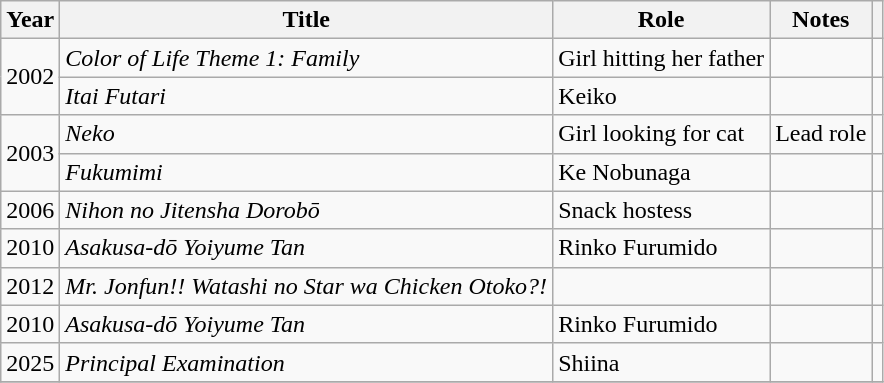<table class="wikitable">
<tr>
<th>Year</th>
<th>Title</th>
<th>Role</th>
<th>Notes</th>
<th></th>
</tr>
<tr>
<td rowspan="2">2002</td>
<td><em>Color of Life Theme 1: Family</em></td>
<td>Girl hitting her father</td>
<td></td>
<td></td>
</tr>
<tr>
<td><em>Itai Futari</em></td>
<td>Keiko</td>
<td></td>
<td></td>
</tr>
<tr>
<td rowspan="2">2003</td>
<td><em>Neko</em></td>
<td>Girl looking for cat</td>
<td>Lead role</td>
<td></td>
</tr>
<tr>
<td><em>Fukumimi</em></td>
<td>Ke Nobunaga</td>
<td></td>
<td></td>
</tr>
<tr>
<td>2006</td>
<td><em>Nihon no Jitensha Dorobō</em></td>
<td>Snack hostess</td>
<td></td>
<td></td>
</tr>
<tr>
<td>2010</td>
<td><em>Asakusa-dō Yoiyume Tan</em></td>
<td>Rinko Furumido</td>
<td></td>
<td></td>
</tr>
<tr>
<td>2012</td>
<td><em>Mr. Jonfun!! Watashi no Star wa Chicken Otoko?!</em></td>
<td></td>
<td></td>
<td></td>
</tr>
<tr>
<td>2010</td>
<td><em>Asakusa-dō Yoiyume Tan</em></td>
<td>Rinko Furumido</td>
<td></td>
<td></td>
</tr>
<tr>
<td>2025</td>
<td><em>Principal Examination</em></td>
<td>Shiina</td>
<td></td>
<td></td>
</tr>
<tr>
</tr>
</table>
